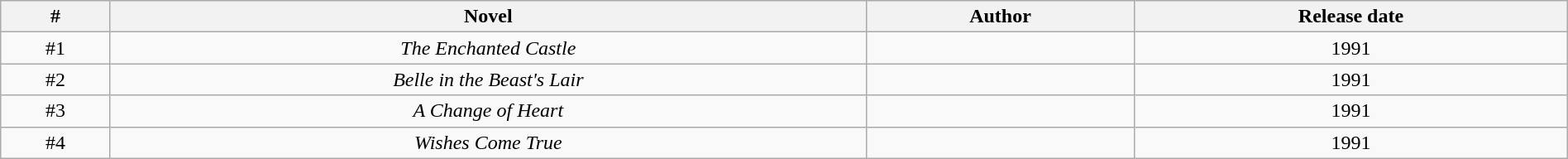<table class="wikitable sortable" width="100%" border="1" style="font-size: 100%; text-align:center">
<tr>
<th>#</th>
<th>Novel</th>
<th>Author</th>
<th>Release date</th>
</tr>
<tr>
<td>#1</td>
<td><em>The Enchanted Castle</em></td>
<td></td>
<td>1991</td>
</tr>
<tr>
<td>#2</td>
<td><em>Belle in the Beast's Lair</em></td>
<td></td>
<td>1991</td>
</tr>
<tr>
<td>#3</td>
<td><em>A Change of Heart</em></td>
<td></td>
<td>1991</td>
</tr>
<tr>
<td>#4</td>
<td><em>Wishes Come True</em></td>
<td></td>
<td>1991</td>
</tr>
</table>
